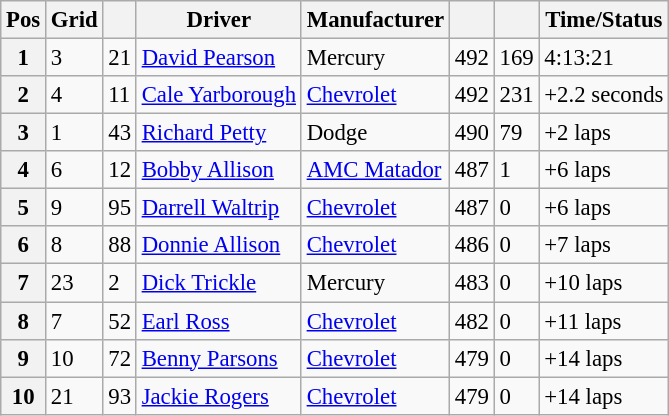<table class="sortable wikitable" style="font-size:95%">
<tr>
<th>Pos</th>
<th>Grid</th>
<th></th>
<th>Driver</th>
<th>Manufacturer</th>
<th></th>
<th></th>
<th>Time/Status</th>
</tr>
<tr>
<th>1</th>
<td>3</td>
<td>21</td>
<td><a href='#'>David Pearson</a></td>
<td>Mercury</td>
<td>492</td>
<td>169</td>
<td>4:13:21</td>
</tr>
<tr>
<th>2</th>
<td>4</td>
<td>11</td>
<td><a href='#'>Cale Yarborough</a></td>
<td><a href='#'>Chevrolet</a></td>
<td>492</td>
<td>231</td>
<td>+2.2 seconds</td>
</tr>
<tr>
<th>3</th>
<td>1</td>
<td>43</td>
<td><a href='#'>Richard Petty</a></td>
<td>Dodge</td>
<td>490</td>
<td>79</td>
<td>+2 laps</td>
</tr>
<tr>
<th>4</th>
<td>6</td>
<td>12</td>
<td><a href='#'>Bobby Allison</a></td>
<td><a href='#'>AMC Matador</a></td>
<td>487</td>
<td>1</td>
<td>+6 laps</td>
</tr>
<tr>
<th>5</th>
<td>9</td>
<td>95</td>
<td><a href='#'>Darrell Waltrip</a></td>
<td><a href='#'>Chevrolet</a></td>
<td>487</td>
<td>0</td>
<td>+6 laps</td>
</tr>
<tr>
<th>6</th>
<td>8</td>
<td>88</td>
<td><a href='#'>Donnie Allison</a></td>
<td><a href='#'>Chevrolet</a></td>
<td>486</td>
<td>0</td>
<td>+7 laps</td>
</tr>
<tr>
<th>7</th>
<td>23</td>
<td>2</td>
<td><a href='#'>Dick Trickle</a></td>
<td>Mercury</td>
<td>483</td>
<td>0</td>
<td>+10 laps</td>
</tr>
<tr>
<th>8</th>
<td>7</td>
<td>52</td>
<td><a href='#'>Earl Ross</a></td>
<td><a href='#'>Chevrolet</a></td>
<td>482</td>
<td>0</td>
<td>+11 laps</td>
</tr>
<tr>
<th>9</th>
<td>10</td>
<td>72</td>
<td><a href='#'>Benny Parsons</a></td>
<td><a href='#'>Chevrolet</a></td>
<td>479</td>
<td>0</td>
<td>+14 laps</td>
</tr>
<tr>
<th>10</th>
<td>21</td>
<td>93</td>
<td><a href='#'>Jackie Rogers</a></td>
<td><a href='#'>Chevrolet</a></td>
<td>479</td>
<td>0</td>
<td>+14 laps</td>
</tr>
</table>
